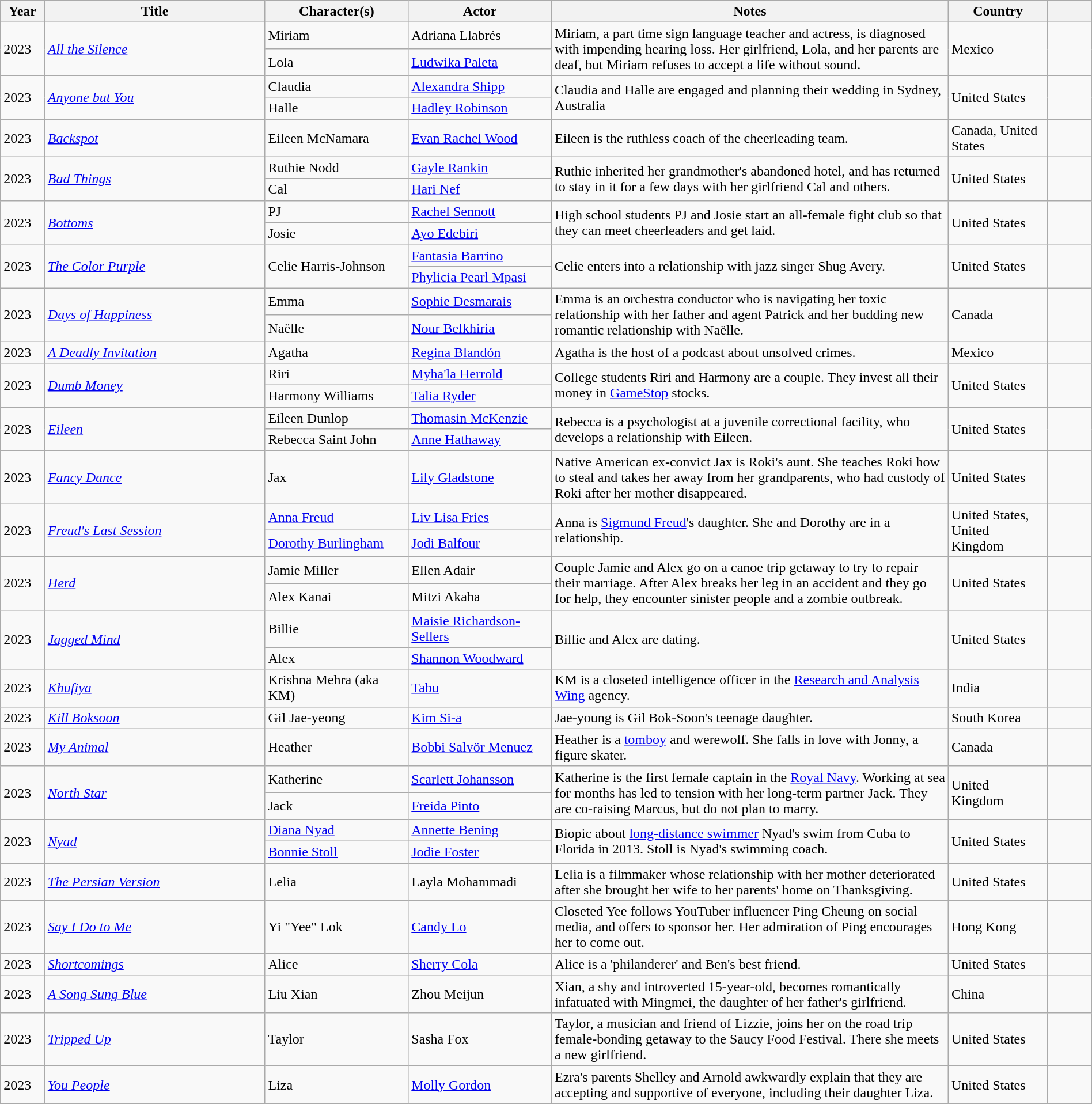<table class="wikitable sortable" style="width: 100%">
<tr>
<th style="width:4%;">Year</th>
<th style="width:20%;">Title</th>
<th style="width:13%;">Character(s)</th>
<th style="width:13%;">Actor</th>
<th style="width:36%;">Notes</th>
<th style="width:9%;">Country</th>
<th style="width:4%;" class="unsortable"></th>
</tr>
<tr>
<td rowspan="2">2023</td>
<td rowspan="2"><em><a href='#'>All the Silence</a></em></td>
<td>Miriam</td>
<td>Adriana Llabrés</td>
<td rowspan="2">Miriam, a part time sign language teacher and actress, is diagnosed with impending hearing loss. Her girlfriend, Lola, and her parents are deaf, but Miriam refuses to accept a life without sound.</td>
<td rowspan="2">Mexico</td>
<td rowspan="2"></td>
</tr>
<tr>
<td>Lola</td>
<td><a href='#'>Ludwika Paleta</a></td>
</tr>
<tr>
<td rowspan="2">2023</td>
<td rowspan="2"><em><a href='#'>Anyone but You</a></em></td>
<td>Claudia</td>
<td><a href='#'>Alexandra Shipp</a></td>
<td rowspan="2">Claudia and Halle are engaged and planning their wedding in Sydney, Australia</td>
<td rowspan="2">United States</td>
<td rowspan="2"></td>
</tr>
<tr>
<td>Halle</td>
<td><a href='#'>Hadley Robinson</a></td>
</tr>
<tr>
<td>2023</td>
<td><em><a href='#'>Backspot</a></em></td>
<td>Eileen McNamara</td>
<td><a href='#'>Evan Rachel Wood</a></td>
<td>Eileen is the ruthless coach of the cheerleading team.</td>
<td>Canada, United States</td>
<td></td>
</tr>
<tr>
<td rowspan="2">2023</td>
<td rowspan="2"><em><a href='#'>Bad Things</a></em></td>
<td>Ruthie Nodd</td>
<td><a href='#'>Gayle Rankin</a></td>
<td rowspan="2">Ruthie inherited her grandmother's abandoned hotel, and has returned to stay in it for a few days with her girlfriend Cal and others.</td>
<td rowspan="2">United States</td>
<td rowspan="2"></td>
</tr>
<tr>
<td>Cal</td>
<td><a href='#'>Hari Nef</a></td>
</tr>
<tr>
<td rowspan="2">2023</td>
<td rowspan="2"><em><a href='#'>Bottoms</a></em></td>
<td>PJ</td>
<td><a href='#'>Rachel Sennott</a></td>
<td rowspan="2">High school students PJ and Josie start an all-female fight club so that they can meet cheerleaders and get laid.</td>
<td rowspan="2">United States</td>
<td rowspan="2"></td>
</tr>
<tr>
<td>Josie</td>
<td><a href='#'>Ayo Edebiri</a></td>
</tr>
<tr>
<td rowspan="2">2023</td>
<td rowspan="2"><em><a href='#'>The Color Purple</a></em></td>
<td rowspan="2">Celie Harris-Johnson</td>
<td><a href='#'>Fantasia Barrino</a></td>
<td rowspan="2">Celie enters into a relationship with jazz singer Shug Avery.</td>
<td rowspan="2">United States</td>
<td rowspan="2"></td>
</tr>
<tr>
<td><a href='#'>Phylicia Pearl Mpasi</a></td>
</tr>
<tr>
<td rowspan="2">2023</td>
<td rowspan="2"><em><a href='#'>Days of Happiness</a></em></td>
<td>Emma</td>
<td><a href='#'>Sophie Desmarais</a></td>
<td rowspan="2">Emma is an orchestra conductor who is navigating her toxic relationship with her father and agent Patrick and her budding new romantic relationship with Naëlle.</td>
<td rowspan="2">Canada</td>
<td rowspan="2"></td>
</tr>
<tr>
<td>Naëlle</td>
<td><a href='#'>Nour Belkhiria</a></td>
</tr>
<tr>
<td>2023</td>
<td><em><a href='#'>A Deadly Invitation</a></em></td>
<td>Agatha</td>
<td><a href='#'>Regina Blandón</a></td>
<td>Agatha is the host of a podcast about unsolved crimes.</td>
<td>Mexico</td>
<td></td>
</tr>
<tr>
<td rowspan="2">2023</td>
<td rowspan="2"><em><a href='#'>Dumb Money</a></em></td>
<td>Riri</td>
<td><a href='#'>Myha'la Herrold</a></td>
<td rowspan="2">College students Riri and Harmony are a couple. They invest all their money in <a href='#'>GameStop</a> stocks.</td>
<td rowspan="2">United States</td>
<td rowspan="2"></td>
</tr>
<tr>
<td>Harmony Williams</td>
<td><a href='#'>Talia Ryder</a></td>
</tr>
<tr>
<td rowspan="2">2023</td>
<td rowspan="2"><em><a href='#'>Eileen</a></em></td>
<td>Eileen Dunlop</td>
<td><a href='#'>Thomasin McKenzie</a></td>
<td rowspan="2">Rebecca is a psychologist at a juvenile correctional facility, who develops a relationship with Eileen.</td>
<td rowspan="2">United States</td>
<td rowspan="2"></td>
</tr>
<tr>
<td>Rebecca Saint John</td>
<td><a href='#'>Anne Hathaway</a></td>
</tr>
<tr>
<td>2023</td>
<td><em><a href='#'>Fancy Dance</a></em></td>
<td>Jax</td>
<td><a href='#'>Lily Gladstone</a></td>
<td>Native American ex-convict Jax is Roki's aunt. She teaches Roki how to steal and takes her away from her grandparents, who had custody of Roki after her mother disappeared.</td>
<td>United States</td>
<td></td>
</tr>
<tr>
<td rowspan="2">2023</td>
<td rowspan="2"><em><a href='#'>Freud's Last Session</a></em></td>
<td><a href='#'>Anna Freud</a></td>
<td><a href='#'>Liv Lisa Fries</a></td>
<td rowspan="2">Anna is <a href='#'>Sigmund Freud</a>'s daughter. She and Dorothy are in a relationship.</td>
<td rowspan="2">United States, United Kingdom</td>
<td rowspan="2"></td>
</tr>
<tr>
<td><a href='#'>Dorothy Burlingham</a></td>
<td><a href='#'>Jodi Balfour</a></td>
</tr>
<tr>
<td rowspan="2">2023</td>
<td rowspan="2"><em><a href='#'>Herd</a></em></td>
<td>Jamie Miller</td>
<td>Ellen Adair</td>
<td rowspan="2">Couple Jamie and Alex go on a canoe trip getaway to try to repair their marriage. After Alex breaks her leg in an accident and they go for help, they encounter sinister people and a zombie outbreak.</td>
<td rowspan="2">United States</td>
<td rowspan="2"></td>
</tr>
<tr>
<td>Alex Kanai</td>
<td>Mitzi Akaha</td>
</tr>
<tr>
<td rowspan="2">2023</td>
<td rowspan="2"><em><a href='#'>Jagged Mind</a></em></td>
<td>Billie</td>
<td><a href='#'>Maisie Richardson-Sellers</a></td>
<td rowspan="2">Billie and Alex are dating.</td>
<td rowspan="2">United States</td>
<td rowspan="2"></td>
</tr>
<tr>
<td>Alex</td>
<td><a href='#'>Shannon Woodward</a></td>
</tr>
<tr>
<td>2023</td>
<td><em><a href='#'>Khufiya</a></em></td>
<td>Krishna Mehra (aka KM)</td>
<td><a href='#'>Tabu</a></td>
<td>KM is a closeted intelligence officer in the <a href='#'>Research and Analysis Wing</a> agency.</td>
<td>India</td>
<td></td>
</tr>
<tr>
<td>2023</td>
<td><em><a href='#'>Kill Boksoon</a></em></td>
<td>Gil Jae-yeong</td>
<td><a href='#'>Kim Si-a</a></td>
<td>Jae-young is Gil Bok-Soon's teenage daughter.</td>
<td>South Korea</td>
<td></td>
</tr>
<tr>
<td>2023</td>
<td><em><a href='#'>My Animal</a></em></td>
<td>Heather</td>
<td><a href='#'>Bobbi Salvör Menuez</a></td>
<td>Heather is a <a href='#'>tomboy</a> and werewolf. She falls in love with Jonny, a figure skater.</td>
<td>Canada</td>
<td></td>
</tr>
<tr>
<td rowspan="2">2023</td>
<td rowspan="2"><em><a href='#'>North Star</a></em></td>
<td>Katherine</td>
<td><a href='#'>Scarlett Johansson</a></td>
<td rowspan="2">Katherine is the first female captain in the <a href='#'>Royal Navy</a>. Working at sea for months has led to tension with her long-term partner Jack. They are co-raising Marcus, but do not plan to marry.</td>
<td rowspan="2">United Kingdom</td>
<td rowspan="2"></td>
</tr>
<tr>
<td>Jack</td>
<td><a href='#'>Freida Pinto</a></td>
</tr>
<tr>
<td rowspan="2">2023</td>
<td rowspan="2"><em><a href='#'>Nyad</a></em></td>
<td><a href='#'>Diana Nyad</a></td>
<td><a href='#'>Annette Bening</a></td>
<td rowspan="2">Biopic about <a href='#'>long-distance swimmer</a> Nyad's swim from Cuba to Florida in 2013.  Stoll is Nyad's swimming coach.</td>
<td rowspan="2">United States</td>
<td rowspan="2"></td>
</tr>
<tr>
<td><a href='#'>Bonnie Stoll</a></td>
<td><a href='#'>Jodie Foster</a></td>
</tr>
<tr>
<td>2023</td>
<td><em><a href='#'>The Persian Version</a></em></td>
<td>Lelia</td>
<td>Layla Mohammadi</td>
<td>Lelia is a filmmaker whose relationship with her mother deteriorated after she brought her wife to her parents' home on Thanksgiving.</td>
<td>United States</td>
<td></td>
</tr>
<tr>
<td>2023</td>
<td><em><a href='#'>Say I Do to Me</a></em></td>
<td>Yi "Yee" Lok</td>
<td><a href='#'>Candy Lo</a></td>
<td>Closeted Yee follows YouTuber influencer Ping Cheung on social media, and offers to sponsor her. Her admiration of Ping encourages her to come out.</td>
<td>Hong Kong</td>
<td></td>
</tr>
<tr>
<td>2023</td>
<td><em><a href='#'>Shortcomings</a></em></td>
<td>Alice</td>
<td><a href='#'>Sherry Cola</a></td>
<td>Alice is a 'philanderer' and Ben's best friend.</td>
<td>United States</td>
<td></td>
</tr>
<tr>
<td>2023</td>
<td><em><a href='#'>A Song Sung Blue</a></em></td>
<td>Liu Xian</td>
<td>Zhou Meijun</td>
<td>Xian, a shy and introverted 15-year-old, becomes romantically infatuated with Mingmei, the daughter of her father's girlfriend.</td>
<td>China</td>
<td></td>
</tr>
<tr>
<td>2023</td>
<td><em><a href='#'>Tripped Up</a></em></td>
<td>Taylor</td>
<td>Sasha Fox</td>
<td>Taylor, a musician and friend of Lizzie, joins her on the road trip female-bonding getaway to the Saucy Food Festival. There she meets a new girlfriend.</td>
<td>United States</td>
<td></td>
</tr>
<tr>
<td>2023</td>
<td><em><a href='#'>You People</a></em></td>
<td>Liza</td>
<td><a href='#'>Molly Gordon</a></td>
<td>Ezra's parents Shelley and Arnold awkwardly explain that they are accepting and supportive of everyone, including their daughter Liza.</td>
<td>United States</td>
<td></td>
</tr>
<tr>
</tr>
</table>
